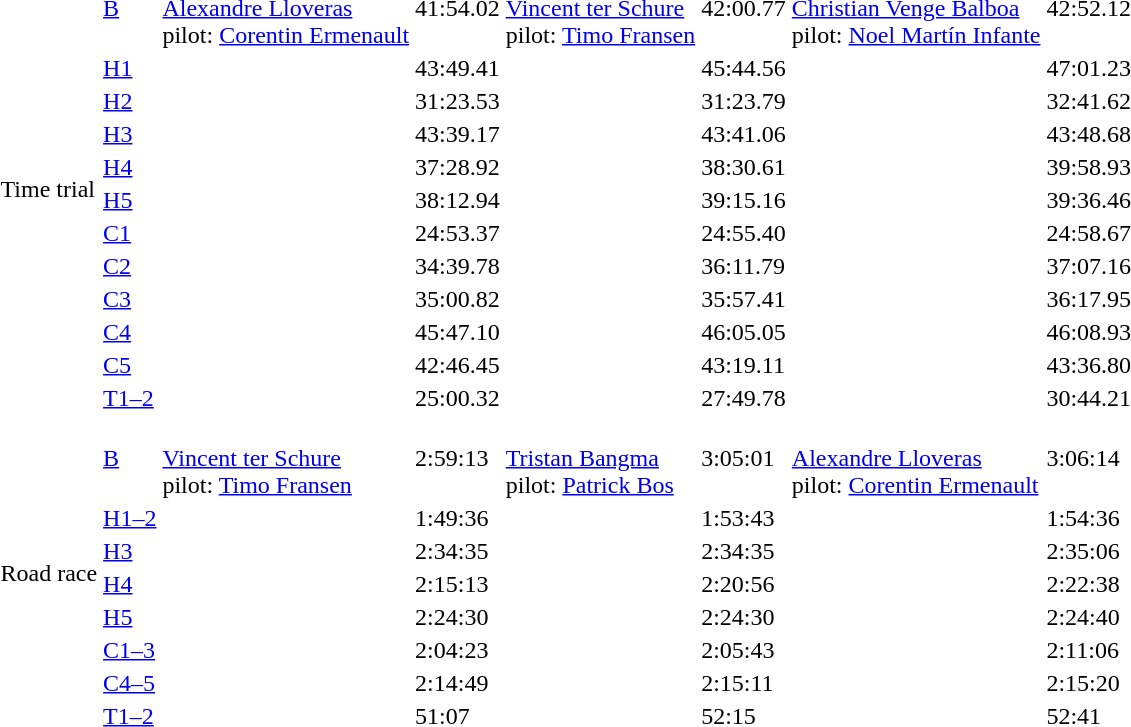<table>
<tr>
<td rowspan="12">Time trial<br></td>
<td><a href='#'>B</a></td>
<td><br><a href='#'>Alexandre Lloveras</a><br>pilot: <a href='#'>Corentin Ermenault</a></td>
<td>41:54.02</td>
<td><br><a href='#'>Vincent ter Schure</a><br>pilot: <a href='#'>Timo Fransen</a></td>
<td>42:00.77</td>
<td><br><a href='#'>Christian Venge Balboa</a><br>pilot: <a href='#'>Noel Martín Infante</a></td>
<td>42:52.12</td>
</tr>
<tr>
<td><a href='#'>H1</a></td>
<td></td>
<td>43:49.41</td>
<td></td>
<td>45:44.56</td>
<td></td>
<td>47:01.23</td>
</tr>
<tr>
<td><a href='#'>H2</a></td>
<td></td>
<td>31:23.53</td>
<td></td>
<td>31:23.79</td>
<td></td>
<td>32:41.62</td>
</tr>
<tr>
<td><a href='#'>H3</a></td>
<td></td>
<td>43:39.17</td>
<td></td>
<td>43:41.06</td>
<td></td>
<td>43:48.68</td>
</tr>
<tr>
<td><a href='#'>H4</a></td>
<td></td>
<td>37:28.92</td>
<td></td>
<td>38:30.61</td>
<td></td>
<td>39:58.93</td>
</tr>
<tr>
<td><a href='#'>H5</a></td>
<td></td>
<td>38:12.94</td>
<td></td>
<td>39:15.16</td>
<td></td>
<td>39:36.46</td>
</tr>
<tr>
<td><a href='#'>C1</a></td>
<td></td>
<td>24:53.37</td>
<td></td>
<td>24:55.40</td>
<td></td>
<td>24:58.67</td>
</tr>
<tr>
<td><a href='#'>C2</a></td>
<td></td>
<td>34:39.78</td>
<td></td>
<td>36:11.79</td>
<td></td>
<td>37:07.16</td>
</tr>
<tr>
<td><a href='#'>C3</a></td>
<td></td>
<td>35:00.82</td>
<td></td>
<td>35:57.41</td>
<td></td>
<td>36:17.95</td>
</tr>
<tr>
<td><a href='#'>C4</a></td>
<td></td>
<td>45:47.10</td>
<td></td>
<td>46:05.05</td>
<td></td>
<td>46:08.93</td>
</tr>
<tr>
<td><a href='#'>C5</a></td>
<td></td>
<td>42:46.45</td>
<td></td>
<td>43:19.11</td>
<td></td>
<td>43:36.80</td>
</tr>
<tr>
<td><a href='#'>T1–2</a></td>
<td></td>
<td>25:00.32</td>
<td></td>
<td>27:49.78</td>
<td></td>
<td>30:44.21</td>
</tr>
<tr>
<td rowspan="8">Road race<br></td>
<td><a href='#'>B</a></td>
<td><br><a href='#'>Vincent ter Schure</a><br>pilot: <a href='#'>Timo Fransen</a></td>
<td>2:59:13</td>
<td><br><a href='#'>Tristan Bangma</a><br>pilot: <a href='#'>Patrick Bos</a></td>
<td>3:05:01</td>
<td><br><a href='#'>Alexandre Lloveras</a><br>pilot: <a href='#'>Corentin Ermenault</a></td>
<td>3:06:14</td>
</tr>
<tr>
<td><a href='#'>H1–2</a></td>
<td></td>
<td>1:49:36</td>
<td></td>
<td>1:53:43</td>
<td></td>
<td>1:54:36</td>
</tr>
<tr>
<td><a href='#'>H3</a></td>
<td></td>
<td>2:34:35</td>
<td></td>
<td>2:34:35</td>
<td></td>
<td>2:35:06</td>
</tr>
<tr>
<td><a href='#'>H4</a></td>
<td></td>
<td>2:15:13</td>
<td></td>
<td>2:20:56</td>
<td></td>
<td>2:22:38</td>
</tr>
<tr>
<td><a href='#'>H5</a></td>
<td></td>
<td>2:24:30</td>
<td></td>
<td>2:24:30</td>
<td></td>
<td>2:24:40</td>
</tr>
<tr>
<td><a href='#'>C1–3</a></td>
<td></td>
<td>2:04:23</td>
<td></td>
<td>2:05:43</td>
<td></td>
<td>2:11:06</td>
</tr>
<tr>
<td><a href='#'>C4–5</a></td>
<td></td>
<td>2:14:49</td>
<td></td>
<td>2:15:11</td>
<td></td>
<td>2:15:20</td>
</tr>
<tr>
<td><a href='#'>T1–2</a></td>
<td></td>
<td>51:07</td>
<td></td>
<td>52:15</td>
<td></td>
<td>52:41</td>
</tr>
</table>
